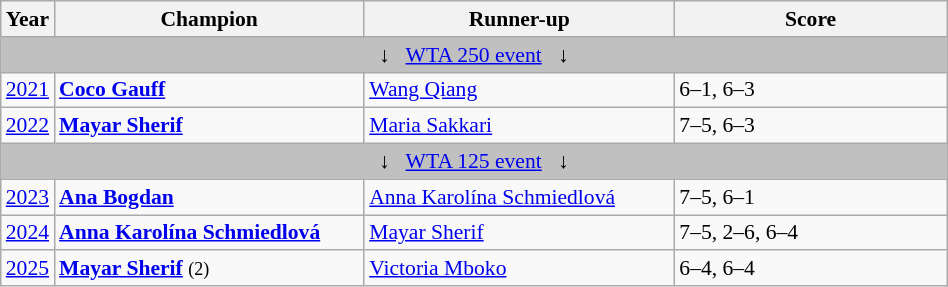<table class="wikitable" style="font-size:90%">
<tr>
<th>Year</th>
<th width="200">Champion</th>
<th width="200">Runner-up</th>
<th width="175">Score</th>
</tr>
<tr>
<td colspan="4" align="center" bgcolor=silver>↓   <a href='#'>WTA 250 event</a>   ↓</td>
</tr>
<tr>
<td><a href='#'>2021</a></td>
<td> <strong><a href='#'>Coco Gauff</a></strong></td>
<td> <a href='#'>Wang Qiang</a></td>
<td>6–1, 6–3</td>
</tr>
<tr>
<td><a href='#'>2022</a></td>
<td> <strong><a href='#'>Mayar Sherif</a></strong></td>
<td> <a href='#'>Maria Sakkari</a></td>
<td>7–5, 6–3</td>
</tr>
<tr>
<td colspan="4" align="center" bgcolor=silver>↓   <a href='#'>WTA 125 event</a>   ↓</td>
</tr>
<tr>
<td><a href='#'>2023</a></td>
<td> <strong><a href='#'>Ana Bogdan</a></strong></td>
<td> <a href='#'>Anna Karolína Schmiedlová</a></td>
<td>7–5, 6–1</td>
</tr>
<tr>
<td><a href='#'>2024</a></td>
<td> <strong><a href='#'>Anna Karolína Schmiedlová</a></strong></td>
<td> <a href='#'>Mayar Sherif</a></td>
<td>7–5, 2–6, 6–4</td>
</tr>
<tr>
<td><a href='#'>2025</a></td>
<td> <strong><a href='#'>Mayar Sherif</a></strong> <small>(2)</small></td>
<td> <a href='#'>Victoria Mboko</a></td>
<td>6–4, 6–4</td>
</tr>
</table>
